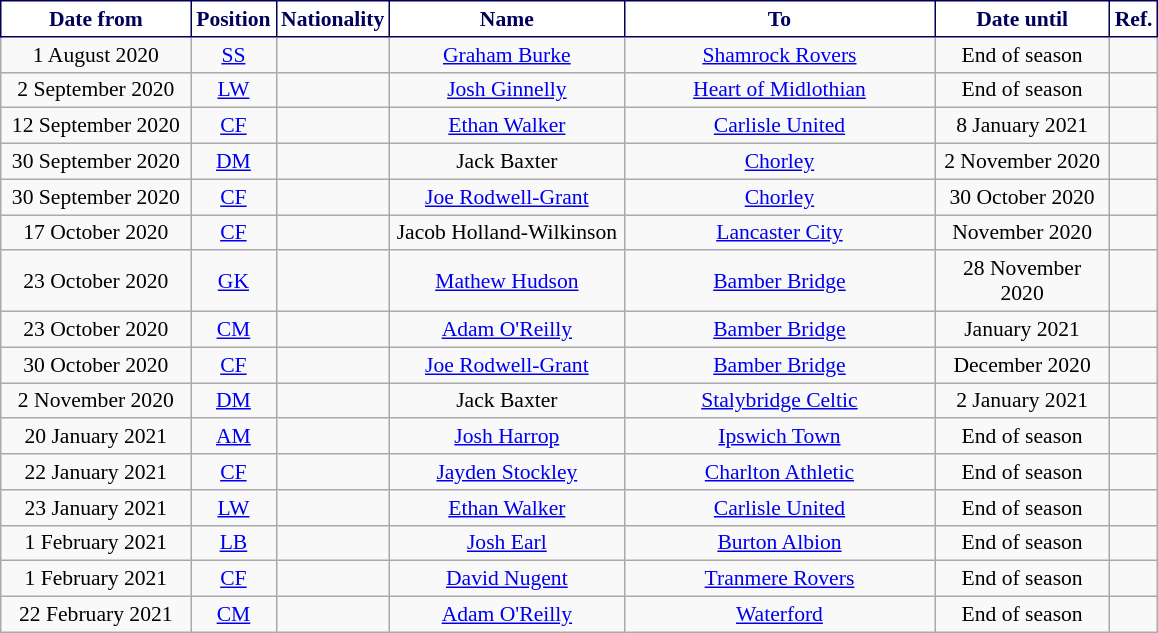<table class="wikitable"  style="text-align:center; font-size:90%; ">
<tr>
<th style="background:#ffffff;color:#00005a;border:1px solid #000056; width:120px;">Date from</th>
<th style="background:#ffffff;color:#00005a;border:1px solid #000056; width:50px;">Position</th>
<th style="background:#ffffff;color:#00005a;border:1px solid #000056; width:50px;">Nationality</th>
<th style="background:#ffffff;color:#00005a;border:1px solid #000056; width:150px;">Name</th>
<th style="background:#ffffff;color:#00005a;border:1px solid #000056; width:200px;">To</th>
<th style="background:#ffffff;color:#00005a;border:1px solid #000056; width:110px;">Date until</th>
<th style="background:#ffffff;color:#00005a;border:1px solid #000056; width:25px;">Ref.</th>
</tr>
<tr>
<td>1 August 2020</td>
<td><a href='#'>SS</a></td>
<td></td>
<td><a href='#'>Graham Burke</a></td>
<td> <a href='#'>Shamrock Rovers</a></td>
<td>End of season</td>
<td></td>
</tr>
<tr>
<td>2 September 2020</td>
<td><a href='#'>LW</a></td>
<td></td>
<td><a href='#'>Josh Ginnelly</a></td>
<td> <a href='#'>Heart of Midlothian</a></td>
<td>End of season</td>
<td></td>
</tr>
<tr>
<td>12 September 2020</td>
<td><a href='#'>CF</a></td>
<td></td>
<td><a href='#'>Ethan Walker</a></td>
<td> <a href='#'>Carlisle United</a></td>
<td>8 January 2021</td>
<td></td>
</tr>
<tr>
<td>30 September 2020</td>
<td><a href='#'>DM</a></td>
<td></td>
<td>Jack Baxter</td>
<td> <a href='#'>Chorley</a></td>
<td>2 November 2020</td>
<td></td>
</tr>
<tr>
<td>30 September 2020</td>
<td><a href='#'>CF</a></td>
<td></td>
<td><a href='#'>Joe Rodwell-Grant</a></td>
<td> <a href='#'>Chorley</a></td>
<td>30 October 2020</td>
<td></td>
</tr>
<tr>
<td>17 October 2020</td>
<td><a href='#'>CF</a></td>
<td></td>
<td>Jacob Holland-Wilkinson</td>
<td> <a href='#'>Lancaster City</a></td>
<td>November 2020</td>
<td></td>
</tr>
<tr>
<td>23 October 2020</td>
<td><a href='#'>GK</a></td>
<td></td>
<td><a href='#'>Mathew Hudson</a></td>
<td> <a href='#'>Bamber Bridge</a></td>
<td>28 November 2020</td>
<td></td>
</tr>
<tr>
<td>23 October 2020</td>
<td><a href='#'>CM</a></td>
<td></td>
<td><a href='#'>Adam O'Reilly</a></td>
<td> <a href='#'>Bamber Bridge</a></td>
<td>January 2021</td>
<td></td>
</tr>
<tr>
<td>30 October 2020</td>
<td><a href='#'>CF</a></td>
<td></td>
<td><a href='#'>Joe Rodwell-Grant</a></td>
<td> <a href='#'>Bamber Bridge</a></td>
<td>December 2020</td>
<td></td>
</tr>
<tr>
<td>2 November 2020</td>
<td><a href='#'>DM</a></td>
<td></td>
<td>Jack Baxter</td>
<td> <a href='#'>Stalybridge Celtic</a></td>
<td>2 January 2021</td>
<td></td>
</tr>
<tr>
<td>20 January 2021</td>
<td><a href='#'>AM</a></td>
<td></td>
<td><a href='#'>Josh Harrop</a></td>
<td> <a href='#'>Ipswich Town</a></td>
<td>End of season</td>
<td></td>
</tr>
<tr>
<td>22 January 2021</td>
<td><a href='#'>CF</a></td>
<td></td>
<td><a href='#'>Jayden Stockley</a></td>
<td> <a href='#'>Charlton Athletic</a></td>
<td>End of season</td>
<td></td>
</tr>
<tr>
<td>23 January 2021</td>
<td><a href='#'>LW</a></td>
<td></td>
<td><a href='#'>Ethan Walker</a></td>
<td> <a href='#'>Carlisle United</a></td>
<td>End of season</td>
<td></td>
</tr>
<tr>
<td>1 February 2021</td>
<td><a href='#'>LB</a></td>
<td></td>
<td><a href='#'>Josh Earl</a></td>
<td> <a href='#'>Burton Albion</a></td>
<td>End of season</td>
<td></td>
</tr>
<tr>
<td>1 February 2021</td>
<td><a href='#'>CF</a></td>
<td></td>
<td><a href='#'>David Nugent</a></td>
<td> <a href='#'>Tranmere Rovers</a></td>
<td>End of season</td>
<td></td>
</tr>
<tr>
<td>22 February 2021</td>
<td><a href='#'>CM</a></td>
<td></td>
<td><a href='#'>Adam O'Reilly</a></td>
<td> <a href='#'>Waterford</a></td>
<td>End of season</td>
<td></td>
</tr>
</table>
